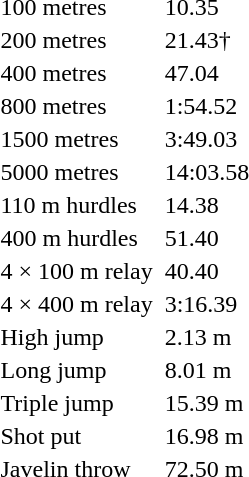<table>
<tr>
<td>100 metres</td>
<td></td>
<td>10.35</td>
<td></td>
<td></td>
<td></td>
<td></td>
</tr>
<tr>
<td>200 metres</td>
<td></td>
<td>21.43†</td>
<td></td>
<td></td>
<td></td>
<td></td>
</tr>
<tr>
<td>400 metres</td>
<td></td>
<td>47.04</td>
<td></td>
<td></td>
<td></td>
<td></td>
</tr>
<tr>
<td>800 metres</td>
<td></td>
<td>1:54.52</td>
<td></td>
<td></td>
<td></td>
<td></td>
</tr>
<tr>
<td>1500 metres</td>
<td></td>
<td>3:49.03</td>
<td></td>
<td></td>
<td></td>
<td></td>
</tr>
<tr>
<td>5000 metres</td>
<td></td>
<td>14:03.58</td>
<td></td>
<td></td>
<td></td>
<td></td>
</tr>
<tr>
<td>110 m hurdles</td>
<td></td>
<td>14.38</td>
<td></td>
<td></td>
<td></td>
<td></td>
</tr>
<tr>
<td>400 m hurdles</td>
<td></td>
<td>51.40</td>
<td></td>
<td></td>
<td></td>
<td></td>
</tr>
<tr>
<td>4 × 100 m relay</td>
<td></td>
<td>40.40</td>
<td></td>
<td></td>
<td></td>
<td></td>
</tr>
<tr>
<td>4 × 400 m relay</td>
<td></td>
<td>3:16.39</td>
<td></td>
<td></td>
<td></td>
<td></td>
</tr>
<tr>
<td>High jump</td>
<td></td>
<td>2.13 m</td>
<td></td>
<td></td>
<td></td>
<td></td>
</tr>
<tr>
<td>Long jump</td>
<td></td>
<td>8.01 m</td>
<td></td>
<td></td>
<td></td>
<td></td>
</tr>
<tr>
<td>Triple jump</td>
<td></td>
<td>15.39 m</td>
<td></td>
<td></td>
<td></td>
<td></td>
</tr>
<tr>
<td>Shot put</td>
<td></td>
<td>16.98 m</td>
<td></td>
<td></td>
<td></td>
<td></td>
</tr>
<tr>
<td>Javelin throw</td>
<td></td>
<td>72.50 m</td>
<td></td>
<td></td>
<td></td>
<td></td>
</tr>
</table>
